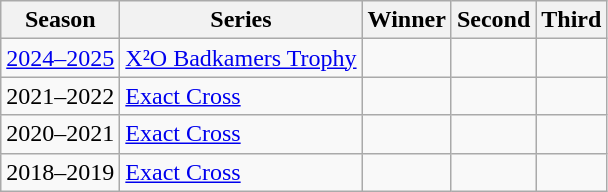<table class="wikitable">
<tr>
<th>Season</th>
<th>Series</th>
<th>Winner</th>
<th>Second</th>
<th>Third</th>
</tr>
<tr>
<td><a href='#'>2024–2025</a></td>
<td><a href='#'>X²O Badkamers Trophy</a></td>
<td></td>
<td></td>
<td></td>
</tr>
<tr>
<td>2021–2022</td>
<td><a href='#'>Exact Cross</a></td>
<td></td>
<td></td>
<td></td>
</tr>
<tr>
<td>2020–2021</td>
<td><a href='#'>Exact Cross</a></td>
<td></td>
<td></td>
<td></td>
</tr>
<tr>
<td>2018–2019</td>
<td><a href='#'>Exact Cross</a></td>
<td></td>
<td></td>
<td></td>
</tr>
</table>
